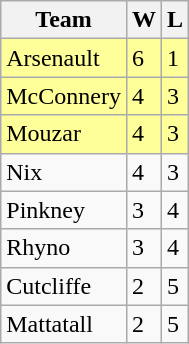<table class="wikitable" border="1">
<tr>
<th>Team</th>
<th>W</th>
<th>L</th>
</tr>
<tr bgcolor="#ffff9a">
<td>Arsenault</td>
<td>6</td>
<td>1</td>
</tr>
<tr bgcolor="#ffff9a">
<td>McConnery</td>
<td>4</td>
<td>3</td>
</tr>
<tr bgcolor="#ffff9a">
<td>Mouzar</td>
<td>4</td>
<td>3</td>
</tr>
<tr>
<td>Nix</td>
<td>4</td>
<td>3</td>
</tr>
<tr>
<td>Pinkney</td>
<td>3</td>
<td>4</td>
</tr>
<tr>
<td>Rhyno</td>
<td>3</td>
<td>4</td>
</tr>
<tr>
<td>Cutcliffe</td>
<td>2</td>
<td>5</td>
</tr>
<tr>
<td>Mattatall</td>
<td>2</td>
<td>5</td>
</tr>
</table>
